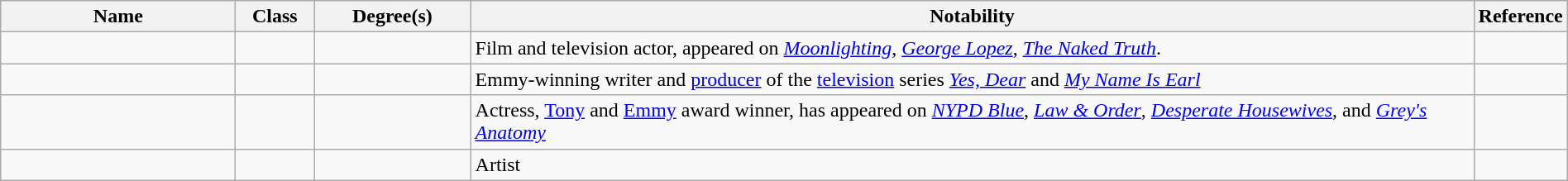<table class="wikitable sortable" style="width:100%">
<tr>
<th width="15%">Name</th>
<th width="5%">Class</th>
<th width="10%">Degree(s)</th>
<th width="*" class="unsortable">Notability</th>
<th width="5%" class="unsortable">Reference</th>
</tr>
<tr>
<td></td>
<td align="center"></td>
<td></td>
<td>Film and television actor, appeared on <em><a href='#'>Moonlighting</a></em>, <em><a href='#'>George Lopez</a></em>, <em><a href='#'>The Naked Truth</a></em>.</td>
<td align="center"></td>
</tr>
<tr>
<td></td>
<td align="center"></td>
<td></td>
<td>Emmy-winning writer and <a href='#'>producer</a> of the <a href='#'>television</a> series <em><a href='#'>Yes, Dear</a></em> and <em><a href='#'>My Name Is Earl</a></em></td>
<td align="center"></td>
</tr>
<tr>
<td></td>
<td align="center"></td>
<td></td>
<td>Actress, <a href='#'>Tony</a> and <a href='#'>Emmy</a> award winner, has appeared on <em><a href='#'>NYPD Blue</a></em>, <em><a href='#'>Law & Order</a></em>, <em><a href='#'>Desperate Housewives</a></em>, and <em><a href='#'>Grey's Anatomy</a></em></td>
<td align="center"></td>
</tr>
<tr>
<td></td>
<td align="center"></td>
<td></td>
<td>Artist</td>
<td align="center"></td>
</tr>
</table>
